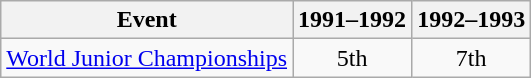<table class="wikitable">
<tr>
<th>Event</th>
<th>1991–1992</th>
<th>1992–1993</th>
</tr>
<tr>
<td><a href='#'>World Junior Championships</a></td>
<td align="center">5th</td>
<td align="center">7th</td>
</tr>
</table>
